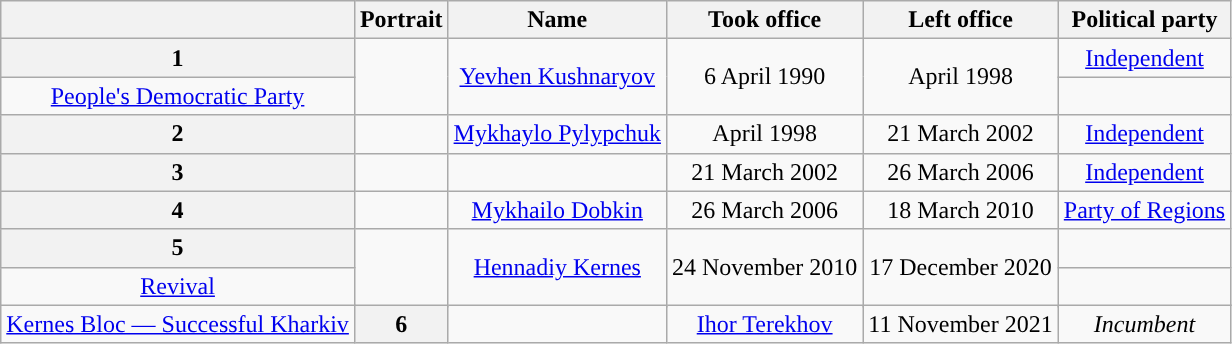<table class="wikitable" style="text-align:center">
<tr>
<th></th>
<th>Portrait</th>
<th>Name</th>
<th>Took office</th>
<th>Left office</th>
<th>Political party</th>
</tr>
<tr>
<th style="background:">1</th>
<td rowspan=2></td>
<td rowspan=2><a href='#'>Yevhen Kushnaryov</a></td>
<td rowspan=2>6 April 1990</td>
<td rowspan=2>April 1998</td>
<td><a href='#'>Independent</a></td>
</tr>
<tr>
<td><a href='#'>People's Democratic Party</a></td>
</tr>
<tr>
<th style="background:">2</th>
<td></td>
<td><a href='#'>Mykhaylo Pylypchuk</a></td>
<td>April 1998</td>
<td>21 March 2002</td>
<td><a href='#'>Independent</a></td>
</tr>
<tr>
<th style="background:">3</th>
<td></td>
<td></td>
<td>21 March 2002</td>
<td>26 March 2006</td>
<td><a href='#'>Independent</a></td>
</tr>
<tr>
<th style="background:">4</th>
<td></td>
<td><a href='#'>Mykhailo Dobkin</a></td>
<td>26 March 2006</td>
<td>18 March 2010</td>
<td><a href='#'>Party of Regions</a></td>
</tr>
<tr>
<th style="background:">5</th>
<td rowspan=3></td>
<td rowspan=3><a href='#'>Hennadiy Kernes</a></td>
<td rowspan=3>24 November 2010</td>
<td rowspan=3>17 December 2020</td>
<td></td>
</tr>
<tr>
<td><a href='#'>Revival</a></td>
</tr>
<tr>
<td rowspan=2><a href='#'>Kernes Bloc — Successful Kharkiv</a></td>
</tr>
<tr>
<th style="background:">6</th>
<td></td>
<td><a href='#'>Ihor Terekhov</a></td>
<td>11 November 2021</td>
<td><em>Incumbent</em></td>
</tr>
</table>
